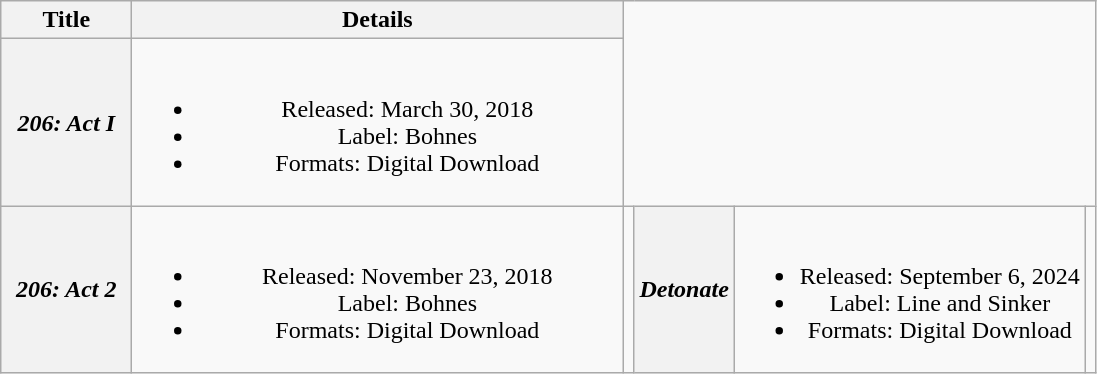<table class="wikitable plainrowheaders" style="text-align:center">
<tr>
<th scope="col" style="width:5em">Title</th>
<th scope="col" style="width:20em">Details</th>
</tr>
<tr>
<th scope="row"><em>206: Act I</em></th>
<td><br><ul><li>Released: March 30, 2018</li><li>Label: Bohnes</li><li>Formats: Digital Download</li></ul></td>
</tr>
<tr>
<th scope="row"><em>206: Act 2</em></th>
<td><br><ul><li>Released: November 23, 2018</li><li>Label: Bohnes</li><li>Formats: Digital Download</li></ul></td>
<td></td>
<th scope= “row”><em>Detonate</em></th>
<td><br><ul><li>Released: September 6, 2024</li><li>Label: Line and Sinker</li><li>Formats: Digital Download</li></ul></td>
<td></td>
</tr>
</table>
